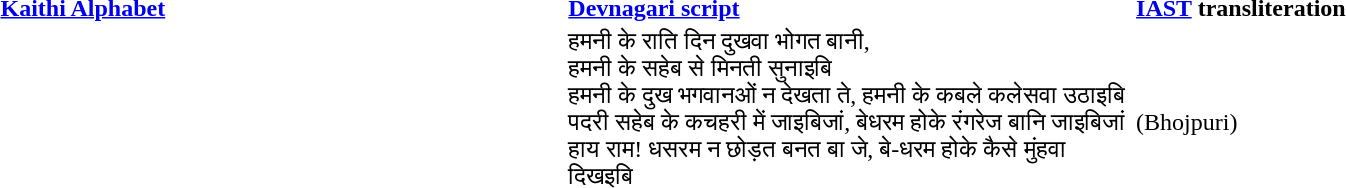<table style="width: 90%;">
<tr style="text-align: left;">
<th style="width: 30%;"><a href='#'>Kaithi Alphabet</a></th>
<th style="width: 30%;"><a href='#'>Devnagari script</a></th>
<th style="width: 30%;"><a href='#'>IAST</a> transliteration</th>
</tr>
<tr>
<td></td>
<td>हमनी के राति दिन दुखवा भोगत बानी,<br>हमनी के सहेब से मिनती सुनाइबि<br>हमनी के दुख भगवानओं न देखता ते,
हमनी के कबले कलेसवा उठाइबि<br>पदरी सहेब के कचहरी में जाइबिजां,
बेधरम होके रंगरेज बानि जाइबिजां<br>हाय राम! धसरम न छोड़त बनत बा जे,
बे-धरम होके कैसे मुंहवा दिखइबि</td>
<td><br> (Bhojpuri)</td>
</tr>
</table>
